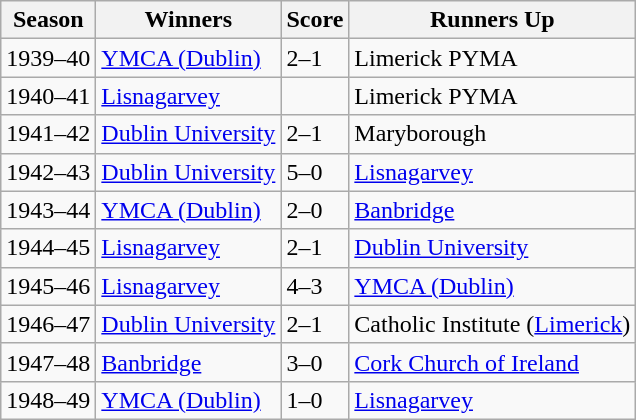<table class="wikitable collapsible">
<tr>
<th>Season</th>
<th>Winners</th>
<th>Score</th>
<th>Runners Up</th>
</tr>
<tr>
<td>1939–40</td>
<td><a href='#'>YMCA (Dublin)</a></td>
<td>2–1</td>
<td>Limerick PYMA</td>
</tr>
<tr>
<td>1940–41</td>
<td><a href='#'>Lisnagarvey</a></td>
<td></td>
<td>Limerick PYMA</td>
</tr>
<tr>
<td>1941–42</td>
<td><a href='#'>Dublin University</a></td>
<td>2–1 </td>
<td>Maryborough</td>
</tr>
<tr>
<td>1942–43</td>
<td><a href='#'>Dublin University</a></td>
<td>5–0</td>
<td><a href='#'>Lisnagarvey</a></td>
</tr>
<tr>
<td>1943–44</td>
<td><a href='#'>YMCA (Dublin)</a></td>
<td>2–0 </td>
<td><a href='#'>Banbridge</a></td>
</tr>
<tr>
<td>1944–45</td>
<td><a href='#'>Lisnagarvey</a></td>
<td>2–1</td>
<td><a href='#'>Dublin University</a></td>
</tr>
<tr>
<td>1945–46</td>
<td><a href='#'>Lisnagarvey</a></td>
<td>4–3 </td>
<td><a href='#'>YMCA (Dublin)</a></td>
</tr>
<tr>
<td>1946–47</td>
<td><a href='#'>Dublin University</a></td>
<td>2–1</td>
<td>Catholic Institute (<a href='#'>Limerick</a>)</td>
</tr>
<tr>
<td>1947–48</td>
<td><a href='#'>Banbridge</a></td>
<td>3–0</td>
<td><a href='#'>Cork Church of Ireland</a></td>
</tr>
<tr>
<td>1948–49</td>
<td><a href='#'>YMCA (Dublin)</a></td>
<td>1–0</td>
<td><a href='#'>Lisnagarvey</a></td>
</tr>
</table>
